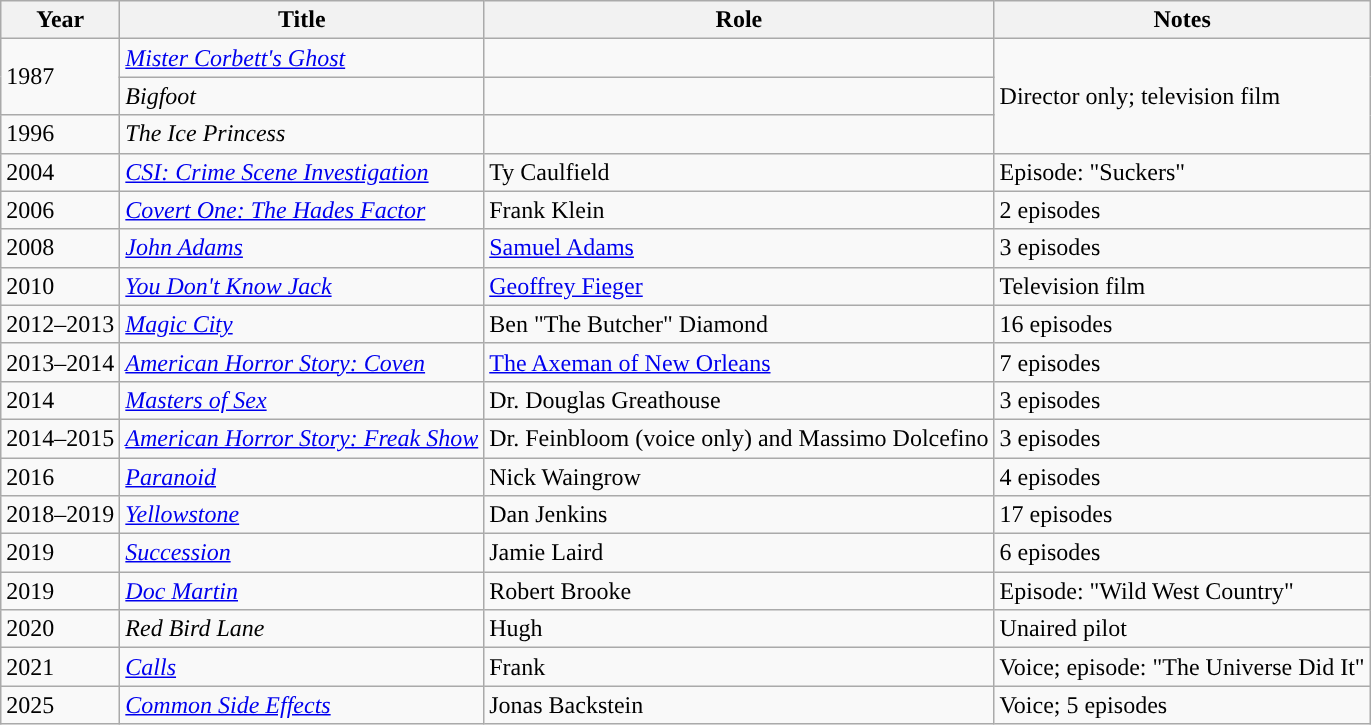<table class="wikitable sortable">
<tr>
<th>Year</th>
<th>Title</th>
<th>Role</th>
<th class=unsortable>Notes</th>
</tr>
<tr>
<td rowspan="2">1987</td>
<td><em><a href='#'>Mister Corbett's Ghost</a></em></td>
<td></td>
<td rowspan="3">Director only; television film</td>
</tr>
<tr>
<td><em>Bigfoot</em></td>
<td></td>
</tr>
<tr>
<td>1996</td>
<td><em>The Ice Princess</em></td>
<td></td>
</tr>
<tr>
<td>2004</td>
<td><em><a href='#'>CSI: Crime Scene Investigation</a></em></td>
<td>Ty Caulfield</td>
<td>Episode: "Suckers"</td>
</tr>
<tr>
<td>2006</td>
<td><em><a href='#'>Covert One: The Hades Factor</a></em></td>
<td>Frank Klein</td>
<td>2 episodes</td>
</tr>
<tr>
<td>2008</td>
<td><em><a href='#'>John Adams</a></em></td>
<td><a href='#'>Samuel Adams</a></td>
<td>3 episodes</td>
</tr>
<tr>
<td>2010</td>
<td><em><a href='#'>You Don't Know Jack</a></em></td>
<td><a href='#'>Geoffrey Fieger</a></td>
<td>Television film</td>
</tr>
<tr>
<td>2012–2013</td>
<td><em><a href='#'>Magic City</a></em></td>
<td>Ben "The Butcher" Diamond</td>
<td>16 episodes</td>
</tr>
<tr>
<td>2013–2014</td>
<td><em><a href='#'>American Horror Story: Coven</a></em></td>
<td><a href='#'>The Axeman of New Orleans</a></td>
<td>7 episodes</td>
</tr>
<tr>
<td>2014</td>
<td><em><a href='#'>Masters of Sex</a></em></td>
<td>Dr. Douglas Greathouse</td>
<td>3 episodes</td>
</tr>
<tr>
<td>2014–2015</td>
<td><em><a href='#'>American Horror Story: Freak Show</a></em></td>
<td>Dr. Feinbloom (voice only) and Massimo Dolcefino</td>
<td>3 episodes</td>
</tr>
<tr>
<td>2016</td>
<td><em><a href='#'>Paranoid</a></em></td>
<td>Nick Waingrow</td>
<td>4 episodes</td>
</tr>
<tr>
<td>2018–2019</td>
<td><em><a href='#'>Yellowstone</a></em></td>
<td>Dan Jenkins</td>
<td>17 episodes</td>
</tr>
<tr>
<td>2019</td>
<td><em><a href='#'>Succession</a></em></td>
<td>Jamie Laird</td>
<td>6 episodes</td>
</tr>
<tr>
<td>2019</td>
<td><em><a href='#'>Doc Martin</a></em></td>
<td>Robert Brooke</td>
<td>Episode: "Wild West Country"</td>
</tr>
<tr>
<td>2020</td>
<td><em>Red Bird Lane</em></td>
<td>Hugh</td>
<td>Unaired pilot</td>
</tr>
<tr>
<td>2021</td>
<td><em><a href='#'>Calls</a></em></td>
<td>Frank</td>
<td>Voice; episode: "The Universe Did It"</td>
</tr>
<tr>
<td>2025</td>
<td><em><a href='#'>Common Side Effects</a></em></td>
<td>Jonas Backstein</td>
<td>Voice; 5 episodes</td>
</tr>
</table>
